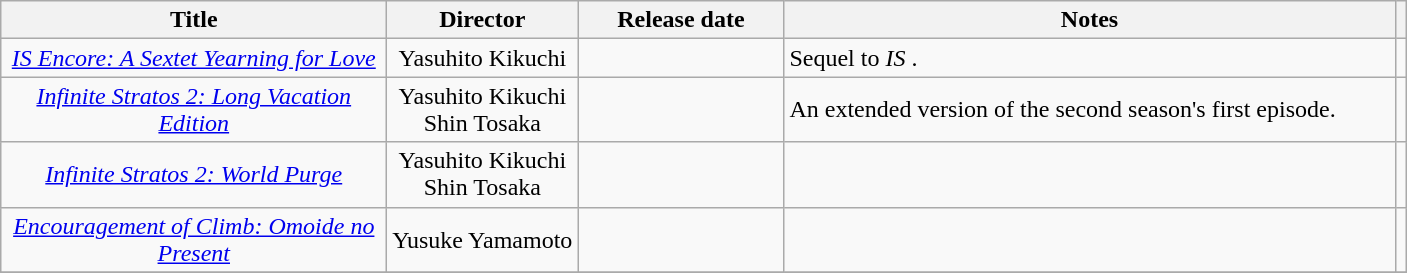<table class="wikitable sortable" style="text-align:center; margin=auto; ">
<tr>
<th width=250>Title</th>
<th width=120>Director</th>
<th width=130>Release date</th>
<th width=400>Notes</th>
<th></th>
</tr>
<tr>
<td><em><a href='#'>IS Encore: A Sextet Yearning for Love</a></em></td>
<td>Yasuhito Kikuchi</td>
<td></td>
<td style="text-align:left;">Sequel to <em>IS <Infinite Stratos></em>.</td>
<td></td>
</tr>
<tr>
<td><em><a href='#'>Infinite Stratos 2: Long Vacation Edition</a></em></td>
<td>Yasuhito Kikuchi<br>Shin Tosaka</td>
<td></td>
<td style="text-align:left;">An extended version of the second season's first episode.</td>
<td></td>
</tr>
<tr>
<td><em><a href='#'>Infinite Stratos 2: World Purge</a></em></td>
<td>Yasuhito Kikuchi<br>Shin Tosaka</td>
<td></td>
<td style="text-align:left;"></td>
<td></td>
</tr>
<tr>
<td><em><a href='#'>Encouragement of Climb: Omoide no Present</a></em></td>
<td>Yusuke Yamamoto</td>
<td></td>
<td style="text-align:left;"></td>
<td></td>
</tr>
<tr>
</tr>
</table>
